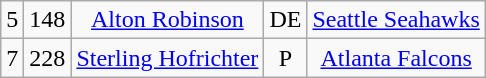<table class="wikitable" style="text-align:center">
<tr>
<td>5</td>
<td>148</td>
<td><a href='#'>Alton Robinson</a></td>
<td>DE</td>
<td><a href='#'>Seattle Seahawks</a></td>
</tr>
<tr>
<td>7</td>
<td>228</td>
<td><a href='#'>Sterling Hofrichter</a></td>
<td>P</td>
<td><a href='#'>Atlanta Falcons</a></td>
</tr>
</table>
